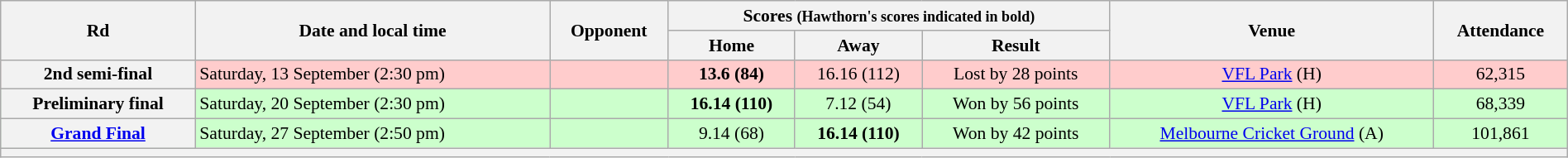<table class="wikitable" style="font-size:90%; text-align:center; width: 100%; margin-left: auto; margin-right: auto">
<tr>
<th rowspan="2">Rd</th>
<th rowspan="2">Date and local time</th>
<th rowspan="2">Opponent</th>
<th colspan="3">Scores <small>(Hawthorn's scores indicated in bold)</small></th>
<th rowspan="2">Venue</th>
<th rowspan="2">Attendance</th>
</tr>
<tr>
<th>Home</th>
<th>Away</th>
<th>Result</th>
</tr>
<tr style="background:#fcc;">
<th>2nd semi-final</th>
<td align=left>Saturday, 13 September (2:30 pm)</td>
<td align=left></td>
<td><strong>13.6 (84)</strong></td>
<td>16.16 (112)</td>
<td>Lost by 28 points</td>
<td><a href='#'>VFL Park</a> (H)</td>
<td>62,315</td>
</tr>
<tr style="background:#cfc">
<th>Preliminary final</th>
<td align=left>Saturday, 20 September (2:30 pm)</td>
<td align=left></td>
<td><strong>16.14 (110)</strong></td>
<td>7.12 (54)</td>
<td>Won by 56 points</td>
<td><a href='#'>VFL Park</a> (H)</td>
<td>68,339</td>
</tr>
<tr style="background:#cfc">
<th><a href='#'>Grand Final</a></th>
<td align=left>Saturday, 27 September (2:50 pm)</td>
<td align=left></td>
<td>9.14 (68)</td>
<td><strong>16.14 (110)</strong></td>
<td>Won by 42 points</td>
<td><a href='#'>Melbourne Cricket Ground</a> (A)</td>
<td>101,861</td>
</tr>
<tr>
<th colspan="8"></th>
</tr>
</table>
